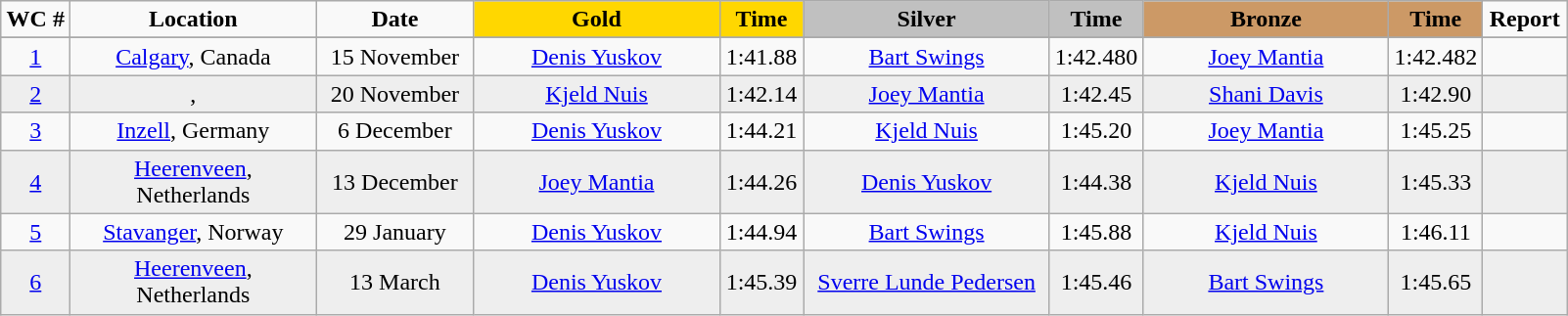<table class="wikitable">
<tr>
<td width="40" align="center"><strong>WC #</strong></td>
<td width="160" align="center"><strong>Location</strong></td>
<td width="100" align="center"><strong>Date</strong></td>
<td width="160" bgcolor="gold" align="center"><strong>Gold</strong></td>
<td width="50" bgcolor="gold" align="center"><strong>Time</strong></td>
<td width="160" bgcolor="silver" align="center"><strong>Silver</strong></td>
<td width="50" bgcolor="silver" align="center"><strong>Time</strong></td>
<td width="160" bgcolor="#CC9966" align="center"><strong>Bronze</strong></td>
<td width="50" bgcolor="#CC9966" align="center"><strong>Time</strong></td>
<td width="50" align="center"><strong>Report</strong></td>
</tr>
<tr bgcolor="#cccccc">
</tr>
<tr>
<td align="center"><a href='#'>1</a></td>
<td align="center"><a href='#'>Calgary</a>, Canada</td>
<td align="center">15 November</td>
<td align="center"><a href='#'>Denis Yuskov</a><br><small></small></td>
<td align="center">1:41.88</td>
<td align="center"><a href='#'>Bart Swings</a><br><small></small></td>
<td align="center">1:42.480</td>
<td align="center"><a href='#'>Joey Mantia</a><br><small></small></td>
<td align="center">1:42.482</td>
<td align="center"></td>
</tr>
<tr bgcolor="#eeeeee">
<td align="center"><a href='#'>2</a></td>
<td align="center">, </td>
<td align="center">20 November</td>
<td align="center"><a href='#'>Kjeld Nuis</a><br><small></small></td>
<td align="center">1:42.14</td>
<td align="center"><a href='#'>Joey Mantia</a><br><small></small></td>
<td align="center">1:42.45</td>
<td align="center"><a href='#'>Shani Davis</a><br><small></small></td>
<td align="center">1:42.90</td>
<td align="center"></td>
</tr>
<tr>
<td align="center"><a href='#'>3</a></td>
<td align="center"><a href='#'>Inzell</a>, Germany</td>
<td align="center">6 December</td>
<td align="center"><a href='#'>Denis Yuskov</a><br><small></small></td>
<td align="center">1:44.21</td>
<td align="center"><a href='#'>Kjeld Nuis</a><br><small></small></td>
<td align="center">1:45.20</td>
<td align="center"><a href='#'>Joey Mantia</a><br><small></small></td>
<td align="center">1:45.25</td>
<td align="center"></td>
</tr>
<tr bgcolor="#eeeeee">
<td align="center"><a href='#'>4</a></td>
<td align="center"><a href='#'>Heerenveen</a>, Netherlands</td>
<td align="center">13 December</td>
<td align="center"><a href='#'>Joey Mantia</a><br><small></small></td>
<td align="center">1:44.26</td>
<td align="center"><a href='#'>Denis Yuskov</a><br><small></small></td>
<td align="center">1:44.38</td>
<td align="center"><a href='#'>Kjeld Nuis</a><br><small></small></td>
<td align="center">1:45.33</td>
<td align="center"></td>
</tr>
<tr>
<td align="center"><a href='#'>5</a></td>
<td align="center"><a href='#'>Stavanger</a>, Norway</td>
<td align="center">29 January</td>
<td align="center"><a href='#'>Denis Yuskov</a><br><small></small></td>
<td align="center">1:44.94</td>
<td align="center"><a href='#'>Bart Swings</a><br><small></small></td>
<td align="center">1:45.88</td>
<td align="center"><a href='#'>Kjeld Nuis</a><br><small></small></td>
<td align="center">1:46.11</td>
<td align="center"></td>
</tr>
<tr bgcolor="#eeeeee">
<td align="center"><a href='#'>6</a></td>
<td align="center"><a href='#'>Heerenveen</a>, Netherlands</td>
<td align="center">13 March</td>
<td align="center"><a href='#'>Denis Yuskov</a><br><small></small></td>
<td align="center">1:45.39</td>
<td align="center"><a href='#'>Sverre Lunde Pedersen</a><br><small></small></td>
<td align="center">1:45.46</td>
<td align="center"><a href='#'>Bart Swings</a><br><small></small></td>
<td align="center">1:45.65</td>
<td align="center"></td>
</tr>
</table>
